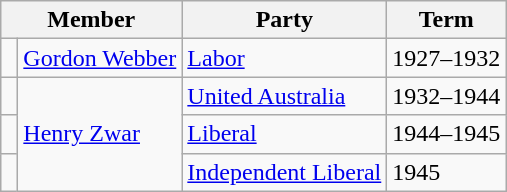<table class="wikitable">
<tr>
<th colspan="2">Member</th>
<th>Party</th>
<th>Term</th>
</tr>
<tr>
<td> </td>
<td><a href='#'>Gordon Webber</a></td>
<td><a href='#'>Labor</a></td>
<td>1927–1932</td>
</tr>
<tr>
<td> </td>
<td rowspan="3"><a href='#'>Henry Zwar</a></td>
<td><a href='#'>United Australia</a></td>
<td>1932–1944</td>
</tr>
<tr>
<td></td>
<td><a href='#'>Liberal</a></td>
<td>1944–1945</td>
</tr>
<tr>
<td></td>
<td><a href='#'>Independent Liberal</a></td>
<td>1945</td>
</tr>
</table>
